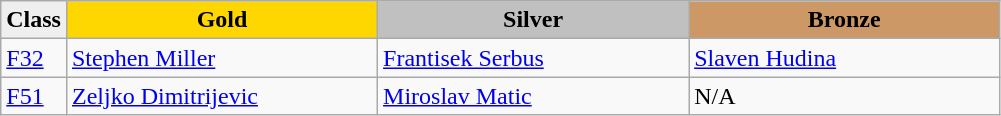<table class="wikitable" style="text-align:left">
<tr align="center">
<td bgcolor=efefef><strong>Class</strong></td>
<td width=200 bgcolor=gold><strong>Gold</strong></td>
<td width=200 bgcolor=silver><strong>Silver</strong></td>
<td width=200 bgcolor=CC9966><strong>Bronze</strong></td>
</tr>
<tr>
<td><a href='#'>F32</a></td>
<td><a href='#'>Stephen Miller</a><br></td>
<td><a href='#'>Frantisek Serbus</a><br></td>
<td><a href='#'>Slaven Hudina</a><br></td>
</tr>
<tr>
<td><a href='#'>F51</a></td>
<td><a href='#'>Zeljko Dimitrijevic</a><br></td>
<td><a href='#'>Miroslav Matic</a><br></td>
<td>N/A</td>
</tr>
</table>
